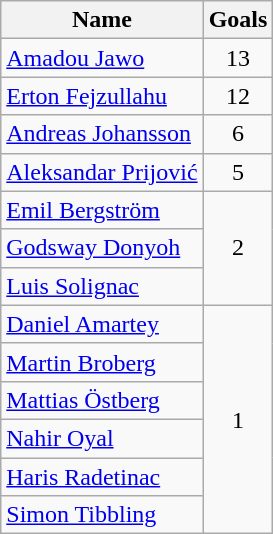<table class="wikitable">
<tr>
<th>Name</th>
<th>Goals</th>
</tr>
<tr>
<td> <a href='#'>Amadou Jawo</a></td>
<td style="text-align:center;">13</td>
</tr>
<tr>
<td> <a href='#'>Erton Fejzullahu</a></td>
<td style="text-align:center;">12</td>
</tr>
<tr>
<td> <a href='#'>Andreas Johansson</a></td>
<td style="text-align:center;">6</td>
</tr>
<tr>
<td> <a href='#'>Aleksandar Prijović</a></td>
<td style="text-align:center;">5</td>
</tr>
<tr>
<td> <a href='#'>Emil Bergström</a></td>
<td rowspan=3 style="text-align:center;">2</td>
</tr>
<tr>
<td> <a href='#'>Godsway Donyoh</a></td>
</tr>
<tr>
<td> <a href='#'>Luis Solignac</a></td>
</tr>
<tr>
<td> <a href='#'>Daniel Amartey</a></td>
<td rowspan=6 style="text-align:center;">1</td>
</tr>
<tr>
<td> <a href='#'>Martin Broberg</a></td>
</tr>
<tr>
<td> <a href='#'>Mattias Östberg</a></td>
</tr>
<tr>
<td> <a href='#'>Nahir Oyal</a></td>
</tr>
<tr>
<td> <a href='#'>Haris Radetinac</a></td>
</tr>
<tr>
<td> <a href='#'>Simon Tibbling</a></td>
</tr>
</table>
